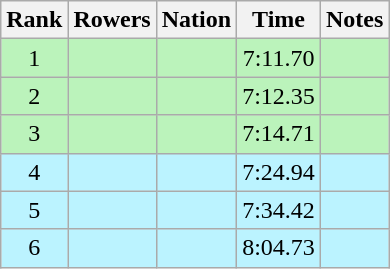<table class="wikitable sortable" style="text-align:center">
<tr>
<th>Rank</th>
<th>Rowers</th>
<th>Nation</th>
<th>Time</th>
<th>Notes</th>
</tr>
<tr bgcolor=bbf3bb>
<td>1</td>
<td align=left data-sort-value="Maxwell-Pierson, Stephanie"></td>
<td align=left></td>
<td>7:11.70</td>
<td></td>
</tr>
<tr bgcolor=bbf3bb>
<td>2</td>
<td align=left data-sort-value="Gossé, Christine"></td>
<td align=left></td>
<td>7:12.35</td>
<td></td>
</tr>
<tr bgcolor=bbf3bb>
<td>3</td>
<td align=left data-sort-value="Schwerzmann, Ingeburg"></td>
<td align=left></td>
<td>7:14.71</td>
<td></td>
</tr>
<tr bgcolor=bbf3ff>
<td>4</td>
<td align=left data-sort-value="Snep-Bălan, Doina Liliana"></td>
<td align=left></td>
<td>7:24.94</td>
<td></td>
</tr>
<tr bgcolor=bbf3ff>
<td>5</td>
<td align=left data-sort-value="Motrechko, Hanna"></td>
<td align=left></td>
<td>7:34.42</td>
<td></td>
</tr>
<tr bgcolor=bbf3ff>
<td>6</td>
<td align=left data-sort-value="Gibson, Margaret"></td>
<td align=left></td>
<td>8:04.73</td>
<td></td>
</tr>
</table>
